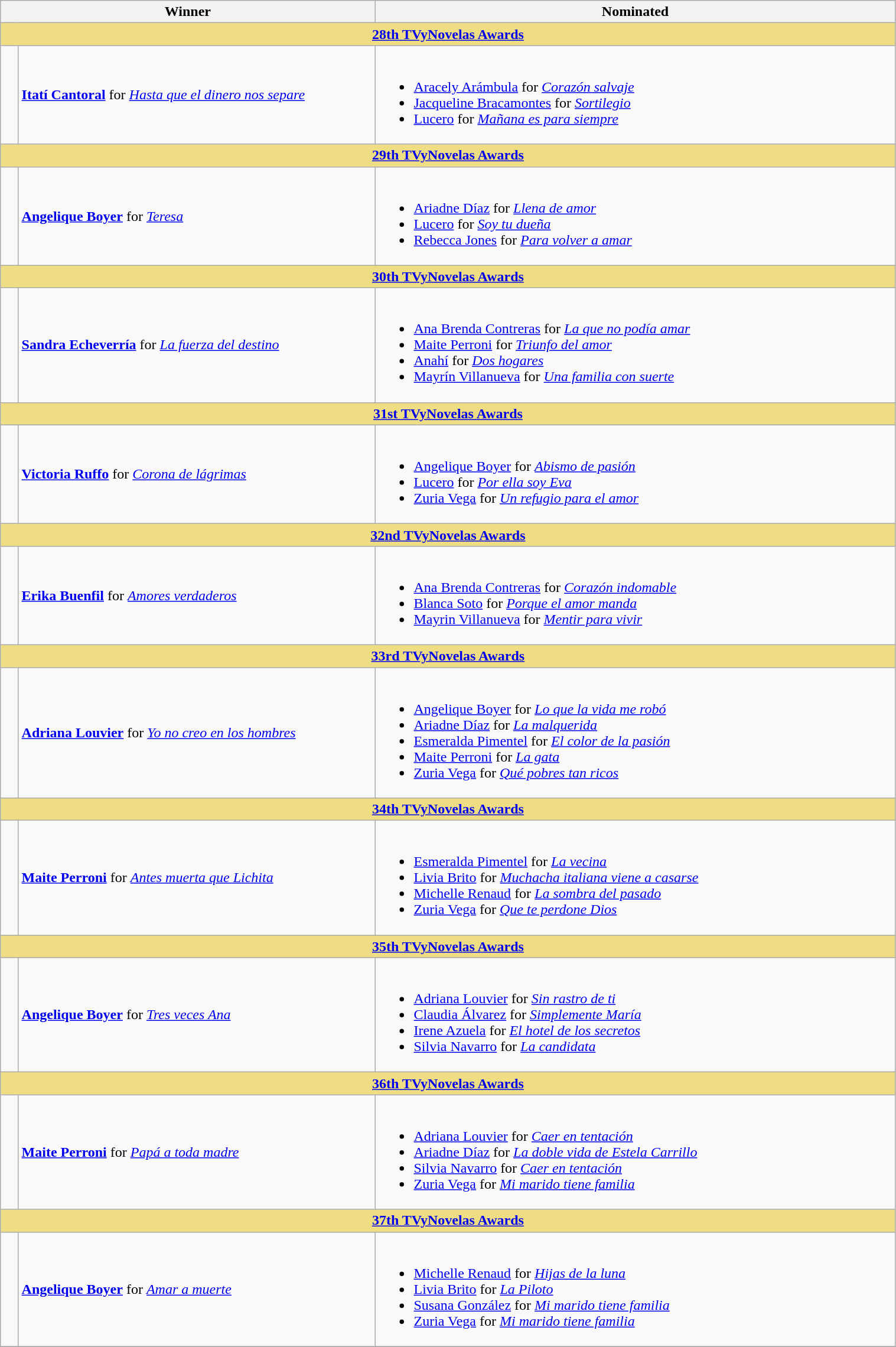<table class="wikitable" width=80%>
<tr align=center>
<th width="150px;" colspan=2; align="center">Winner</th>
<th width="580px;" align="center">Nominated</th>
</tr>
<tr>
<th colspan=9 style="background:#EEDD82;"  align="center"><strong><a href='#'>28th TVyNovelas Awards</a></strong></th>
</tr>
<tr>
<td width=2%></td>
<td><strong><a href='#'>Itatí Cantoral</a></strong> for <em><a href='#'>Hasta que el dinero nos separe</a></em></td>
<td><br><ul><li><a href='#'>Aracely Arámbula</a> for <em><a href='#'>Corazón salvaje</a></em></li><li><a href='#'>Jacqueline Bracamontes</a> for <em><a href='#'>Sortilegio</a></em></li><li><a href='#'>Lucero</a> for <em><a href='#'>Mañana es para siempre</a></em></li></ul></td>
</tr>
<tr>
<th colspan=9 style="background:#EEDD82;"  align="center"><strong><a href='#'>29th TVyNovelas Awards</a></strong></th>
</tr>
<tr>
<td width=2%></td>
<td><strong><a href='#'>Angelique Boyer</a></strong> for <em><a href='#'>Teresa</a></em></td>
<td><br><ul><li><a href='#'>Ariadne Díaz</a> for <em><a href='#'>Llena de amor</a></em></li><li><a href='#'>Lucero</a> for <em><a href='#'>Soy tu dueña</a></em></li><li><a href='#'>Rebecca Jones</a> for <em><a href='#'>Para volver a amar</a></em></li></ul></td>
</tr>
<tr>
<th colspan=9 style="background:#EEDD82;"  align="center"><strong><a href='#'>30th TVyNovelas Awards</a></strong></th>
</tr>
<tr>
<td width=2%></td>
<td><strong><a href='#'>Sandra Echeverría</a></strong> for <em><a href='#'>La fuerza del destino</a></em></td>
<td><br><ul><li><a href='#'>Ana Brenda Contreras</a> for <em><a href='#'>La que no podía amar</a></em></li><li><a href='#'>Maite Perroni</a> for <em><a href='#'>Triunfo del amor</a></em></li><li><a href='#'>Anahí</a> for <em><a href='#'>Dos hogares</a></em></li><li><a href='#'>Mayrín Villanueva</a> for <em><a href='#'>Una familia con suerte</a></em></li></ul></td>
</tr>
<tr>
<th colspan=9 style="background:#EEDD82;"  align="center"><strong><a href='#'>31st TVyNovelas Awards</a></strong></th>
</tr>
<tr>
<td width=2%></td>
<td><strong><a href='#'>Victoria Ruffo</a></strong> for <em><a href='#'>Corona de lágrimas</a></em></td>
<td><br><ul><li><a href='#'>Angelique Boyer</a> for <em><a href='#'>Abismo de pasión</a></em></li><li><a href='#'>Lucero</a> for <em><a href='#'>Por ella soy Eva</a></em></li><li><a href='#'>Zuria Vega</a> for <em><a href='#'>Un refugio para el amor</a></em></li></ul></td>
</tr>
<tr>
<th colspan=9 style="background:#EEDD82;"  align="center"><strong><a href='#'>32nd TVyNovelas Awards</a></strong></th>
</tr>
<tr>
<td width=2%></td>
<td><strong><a href='#'>Erika Buenfil</a></strong> for <em><a href='#'>Amores verdaderos</a></em></td>
<td><br><ul><li><a href='#'>Ana Brenda Contreras</a> for <em><a href='#'>Corazón indomable</a></em></li><li><a href='#'>Blanca Soto</a> for <em><a href='#'>Porque el amor manda</a></em></li><li><a href='#'>Mayrin Villanueva</a> for <em><a href='#'>Mentir para vivir</a></em></li></ul></td>
</tr>
<tr>
<th colspan=9 style="background:#EEDD82;"  align="center"><strong><a href='#'>33rd TVyNovelas Awards</a></strong></th>
</tr>
<tr>
<td width=2%></td>
<td><strong><a href='#'>Adriana Louvier</a></strong> for <em><a href='#'>Yo no creo en los hombres</a></em></td>
<td><br><ul><li><a href='#'>Angelique Boyer</a> for <em><a href='#'>Lo que la vida me robó</a></em></li><li><a href='#'>Ariadne Díaz</a> for <em><a href='#'>La malquerida</a></em></li><li><a href='#'>Esmeralda Pimentel</a> for <em><a href='#'>El color de la pasión</a></em></li><li><a href='#'>Maite Perroni</a> for <em><a href='#'>La gata</a></em></li><li><a href='#'>Zuria Vega</a> for <em><a href='#'>Qué pobres tan ricos</a></em></li></ul></td>
</tr>
<tr>
<th colspan=9 style="background:#EEDD82;"  align="center"><strong><a href='#'>34th TVyNovelas Awards</a></strong></th>
</tr>
<tr>
<td width=2%></td>
<td><strong><a href='#'>Maite Perroni</a></strong> for <em><a href='#'>Antes muerta que Lichita</a></em></td>
<td><br><ul><li><a href='#'>Esmeralda Pimentel</a> for <em><a href='#'>La vecina</a></em></li><li><a href='#'>Livia Brito</a> for <em><a href='#'>Muchacha italiana viene a casarse</a></em></li><li><a href='#'>Michelle Renaud</a> for <em><a href='#'>La sombra del pasado</a></em></li><li><a href='#'>Zuria Vega</a> for <em><a href='#'>Que te perdone Dios</a></em></li></ul></td>
</tr>
<tr>
<th colspan=9 style="background:#EEDD82;"  align="center"><strong><a href='#'>35th TVyNovelas Awards</a></strong></th>
</tr>
<tr>
<td width=2%></td>
<td><strong><a href='#'>Angelique Boyer</a></strong> for <em><a href='#'>Tres veces Ana</a></em></td>
<td><br><ul><li><a href='#'>Adriana Louvier</a> for <em><a href='#'>Sin rastro de ti</a></em></li><li><a href='#'>Claudia Álvarez</a> for <em><a href='#'>Simplemente María</a></em></li><li><a href='#'>Irene Azuela</a> for <em><a href='#'>El hotel de los secretos</a></em></li><li><a href='#'>Silvia Navarro</a> for <em><a href='#'>La candidata</a></em></li></ul></td>
</tr>
<tr>
<th colspan=9 style="background:#EEDD82;"  align="center"><strong><a href='#'>36th TVyNovelas Awards</a></strong></th>
</tr>
<tr>
<td width=2%></td>
<td><strong><a href='#'>Maite Perroni</a></strong> for <em><a href='#'>Papá a toda madre</a></em></td>
<td><br><ul><li><a href='#'>Adriana Louvier</a> for <em><a href='#'>Caer en tentación</a></em></li><li><a href='#'>Ariadne Díaz</a> for <em><a href='#'>La doble vida de Estela Carrillo</a></em></li><li><a href='#'>Silvia Navarro</a> for <em><a href='#'>Caer en tentación</a></em></li><li><a href='#'>Zuria Vega</a> for <em><a href='#'>Mi marido tiene familia</a></em></li></ul></td>
</tr>
<tr>
<th colspan=9 style="background:#EEDD82;"  align="center"><strong><a href='#'>37th TVyNovelas Awards</a></strong></th>
</tr>
<tr>
<td width=2%></td>
<td><strong><a href='#'>Angelique Boyer</a></strong> for <em><a href='#'>Amar a muerte</a></em></td>
<td><br><ul><li><a href='#'>Michelle Renaud</a> for <em><a href='#'>Hijas de la luna</a></em></li><li><a href='#'>Livia Brito</a> for <em><a href='#'>La Piloto</a></em></li><li><a href='#'>Susana González</a> for <em><a href='#'>Mi marido tiene familia</a></em></li><li><a href='#'>Zuria Vega</a> for <em><a href='#'>Mi marido tiene familia</a></em></li></ul></td>
</tr>
<tr>
</tr>
</table>
